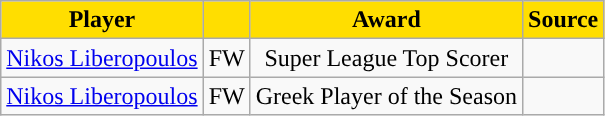<table class="wikitable">
<tr>
<th style="background:#FFDE00">Player</th>
<th style="background:#FFDE00"></th>
<th style="background:#FFDE00">Award</th>
<th style="background:#FFDE00">Source</th>
</tr>
<tr>
<td> <a href='#'>Nikos Liberopoulos</a></td>
<td align="center">FW</td>
<td align="center">Super League Top Scorer</td>
<td align="center"></td>
</tr>
<tr>
<td> <a href='#'>Nikos Liberopoulos</a></td>
<td align="center">FW</td>
<td align="center">Greek Player of the Season</td>
<td align="center"></td>
</tr>
</table>
